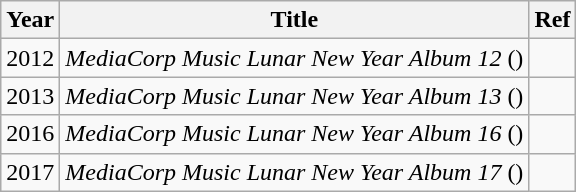<table class="wikitable sortable">
<tr>
<th>Year</th>
<th>Title</th>
<th class="unsortable">Ref</th>
</tr>
<tr>
<td>2012</td>
<td><em>MediaCorp Music Lunar New Year Album 12</em>  ()</td>
<td></td>
</tr>
<tr>
<td>2013</td>
<td><em>MediaCorp Music Lunar New Year Album 13</em> ()</td>
<td></td>
</tr>
<tr>
<td>2016</td>
<td><em>MediaCorp Music Lunar New Year Album 16</em> ()</td>
<td></td>
</tr>
<tr>
<td>2017</td>
<td><em>MediaCorp Music Lunar New Year Album 17</em>  ()</td>
<td></td>
</tr>
</table>
